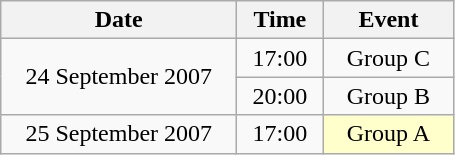<table class = "wikitable" style="text-align:center;">
<tr>
<th width=150>Date</th>
<th width=50>Time</th>
<th width=80>Event</th>
</tr>
<tr>
<td rowspan=2>24 September 2007</td>
<td>17:00</td>
<td>Group C</td>
</tr>
<tr>
<td>20:00</td>
<td>Group B</td>
</tr>
<tr>
<td>25 September 2007</td>
<td>17:00</td>
<td bgcolor=ffffcc>Group A</td>
</tr>
</table>
